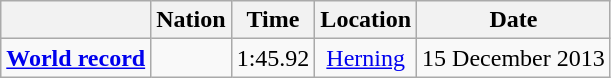<table class=wikitable style=text-align:center>
<tr>
<th></th>
<th>Nation</th>
<th>Time</th>
<th>Location</th>
<th>Date</th>
</tr>
<tr>
<td><strong><a href='#'>World record</a></strong></td>
<td align=left></td>
<td align=left>1:45.92</td>
<td><a href='#'>Herning</a></td>
<td>15 December 2013</td>
</tr>
</table>
